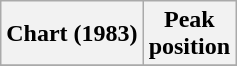<table class="wikitable sortable plainrowheaders" style="text-align:center">
<tr>
<th>Chart (1983)</th>
<th>Peak<br>position</th>
</tr>
<tr>
</tr>
</table>
